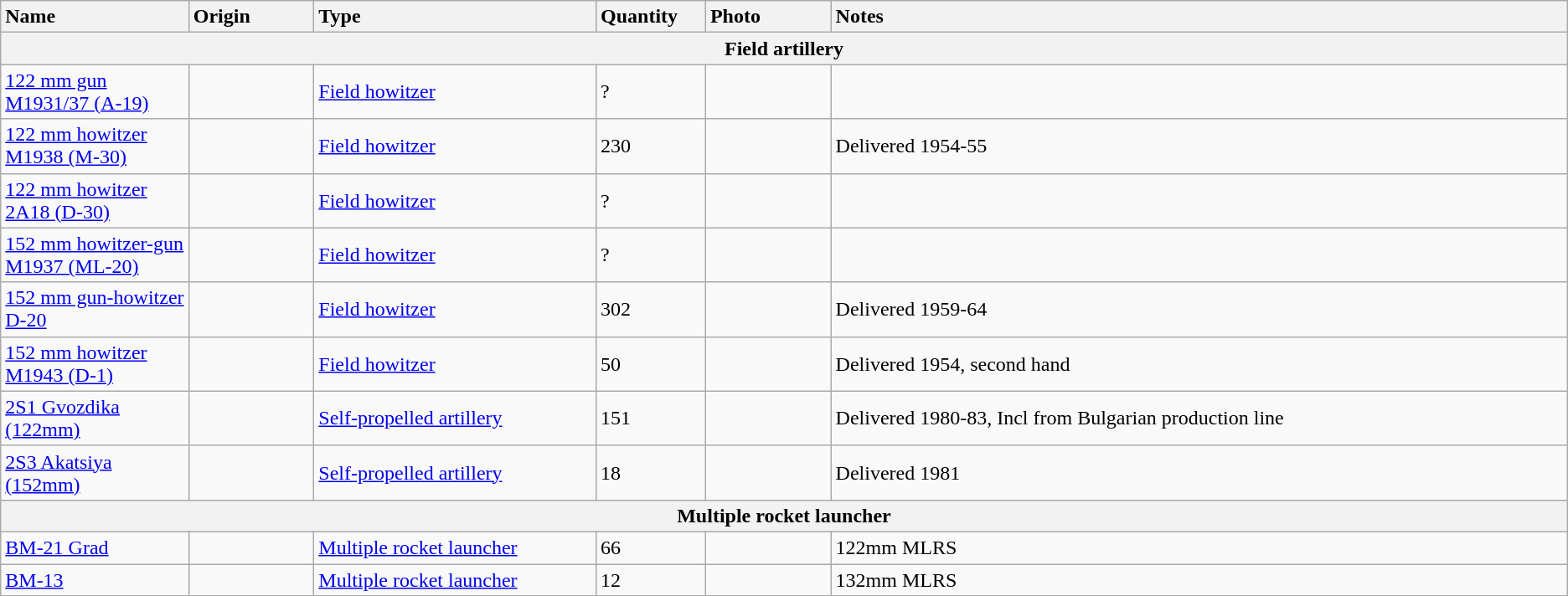<table class="wikitable">
<tr>
<th style="text-align: left; width:12%;">Name</th>
<th style="text-align: left; width:8%;">Origin</th>
<th style="text-align: left; width:18%;">Type</th>
<th style="text-align: left; width:7%;">Quantity</th>
<th style="text-align: left;width:8%;">Photo</th>
<th style="text-align: left;width:47%;">Notes</th>
</tr>
<tr>
<th style="align: center;" colspan="7">Field artillery</th>
</tr>
<tr>
<td><a href='#'>122 mm gun M1931/37 (A-19)</a></td>
<td></td>
<td><a href='#'>Field howitzer</a></td>
<td>?</td>
<td></td>
<td></td>
</tr>
<tr>
<td><a href='#'>122 mm howitzer M1938 (M-30)</a></td>
<td></td>
<td><a href='#'>Field howitzer</a></td>
<td>230</td>
<td></td>
<td>Delivered 1954-55</td>
</tr>
<tr>
<td><a href='#'>122 mm howitzer 2A18 (D-30)</a></td>
<td></td>
<td><a href='#'>Field howitzer</a></td>
<td>?</td>
<td></td>
<td></td>
</tr>
<tr>
<td><a href='#'>152 mm howitzer-gun M1937 (ML-20)</a></td>
<td></td>
<td><a href='#'>Field howitzer</a></td>
<td>?</td>
<td></td>
<td></td>
</tr>
<tr>
<td><a href='#'>152 mm gun-howitzer D-20</a></td>
<td></td>
<td><a href='#'>Field howitzer</a></td>
<td>302</td>
<td></td>
<td>Delivered 1959-64 </td>
</tr>
<tr>
<td><a href='#'>152 mm howitzer M1943 (D-1)</a></td>
<td></td>
<td><a href='#'>Field howitzer</a></td>
<td>50</td>
<td></td>
<td>Delivered 1954, second hand </td>
</tr>
<tr>
<td><a href='#'>2S1 Gvozdika (122mm)</a></td>
<td></td>
<td><a href='#'>Self-propelled artillery</a></td>
<td>151</td>
<td></td>
<td>Delivered 1980-83, Incl from Bulgarian production line</td>
</tr>
<tr>
<td><a href='#'>2S3 Akatsiya (152mm)</a></td>
<td></td>
<td><a href='#'>Self-propelled artillery</a></td>
<td>18</td>
<td></td>
<td>Delivered 1981 </td>
</tr>
<tr>
<th style="align: center;" colspan="7">Multiple rocket launcher</th>
</tr>
<tr>
<td><a href='#'>BM-21 Grad</a></td>
<td></td>
<td><a href='#'>Multiple rocket launcher</a></td>
<td>66</td>
<td></td>
<td>122mm MLRS</td>
</tr>
<tr>
<td><a href='#'>BM-13</a></td>
<td></td>
<td><a href='#'>Multiple rocket launcher</a></td>
<td>12</td>
<td></td>
<td>132mm MLRS</td>
</tr>
<tr>
</tr>
</table>
